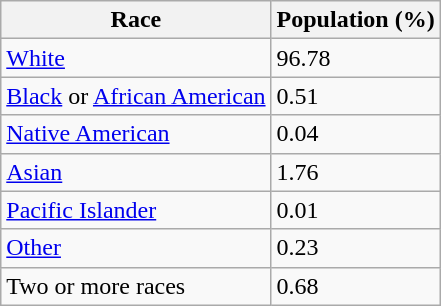<table class="wikitable">
<tr>
<th>Race</th>
<th>Population (%)</th>
</tr>
<tr>
<td><a href='#'>White</a></td>
<td>96.78</td>
</tr>
<tr>
<td><a href='#'>Black</a> or <a href='#'>African American</a></td>
<td>0.51</td>
</tr>
<tr>
<td><a href='#'>Native American</a></td>
<td>0.04</td>
</tr>
<tr>
<td><a href='#'>Asian</a></td>
<td>1.76</td>
</tr>
<tr>
<td><a href='#'>Pacific Islander</a></td>
<td>0.01</td>
</tr>
<tr>
<td><a href='#'>Other</a></td>
<td>0.23</td>
</tr>
<tr>
<td>Two or more races</td>
<td>0.68</td>
</tr>
</table>
